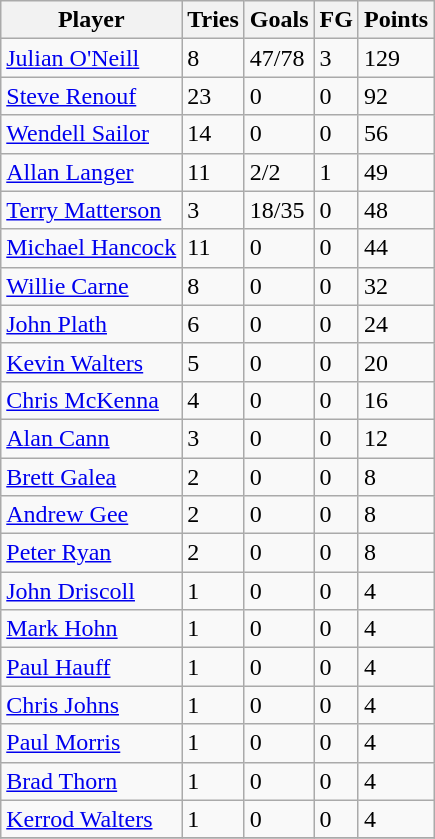<table class="wikitable">
<tr>
<th>Player</th>
<th>Tries</th>
<th>Goals</th>
<th>FG</th>
<th>Points</th>
</tr>
<tr>
<td><a href='#'>Julian O'Neill</a></td>
<td>8</td>
<td>47/78</td>
<td>3</td>
<td>129</td>
</tr>
<tr>
<td><a href='#'>Steve Renouf</a></td>
<td>23</td>
<td>0</td>
<td>0</td>
<td>92</td>
</tr>
<tr>
<td><a href='#'>Wendell Sailor</a></td>
<td>14</td>
<td>0</td>
<td>0</td>
<td>56</td>
</tr>
<tr>
<td><a href='#'>Allan Langer</a></td>
<td>11</td>
<td>2/2</td>
<td>1</td>
<td>49</td>
</tr>
<tr>
<td><a href='#'>Terry Matterson</a></td>
<td>3</td>
<td>18/35</td>
<td>0</td>
<td>48</td>
</tr>
<tr>
<td><a href='#'>Michael Hancock</a></td>
<td>11</td>
<td>0</td>
<td>0</td>
<td>44</td>
</tr>
<tr>
<td><a href='#'>Willie Carne</a></td>
<td>8</td>
<td>0</td>
<td>0</td>
<td>32</td>
</tr>
<tr>
<td><a href='#'>John Plath</a></td>
<td>6</td>
<td>0</td>
<td>0</td>
<td>24</td>
</tr>
<tr>
<td><a href='#'>Kevin Walters</a></td>
<td>5</td>
<td>0</td>
<td>0</td>
<td>20</td>
</tr>
<tr>
<td><a href='#'>Chris McKenna</a></td>
<td>4</td>
<td>0</td>
<td>0</td>
<td>16</td>
</tr>
<tr>
<td><a href='#'>Alan Cann</a></td>
<td>3</td>
<td>0</td>
<td>0</td>
<td>12</td>
</tr>
<tr>
<td><a href='#'>Brett Galea</a></td>
<td>2</td>
<td>0</td>
<td>0</td>
<td>8</td>
</tr>
<tr>
<td><a href='#'>Andrew Gee</a></td>
<td>2</td>
<td>0</td>
<td>0</td>
<td>8</td>
</tr>
<tr>
<td><a href='#'>Peter Ryan</a></td>
<td>2</td>
<td>0</td>
<td>0</td>
<td>8</td>
</tr>
<tr>
<td><a href='#'>John Driscoll</a></td>
<td>1</td>
<td>0</td>
<td>0</td>
<td>4</td>
</tr>
<tr>
<td><a href='#'>Mark Hohn</a></td>
<td>1</td>
<td>0</td>
<td>0</td>
<td>4</td>
</tr>
<tr>
<td><a href='#'>Paul Hauff</a></td>
<td>1</td>
<td>0</td>
<td>0</td>
<td>4</td>
</tr>
<tr>
<td><a href='#'>Chris Johns</a></td>
<td>1</td>
<td>0</td>
<td>0</td>
<td>4</td>
</tr>
<tr>
<td><a href='#'>Paul Morris</a></td>
<td>1</td>
<td>0</td>
<td>0</td>
<td>4</td>
</tr>
<tr>
<td><a href='#'>Brad Thorn</a></td>
<td>1</td>
<td>0</td>
<td>0</td>
<td>4</td>
</tr>
<tr>
<td><a href='#'>Kerrod Walters</a></td>
<td>1</td>
<td>0</td>
<td>0</td>
<td>4</td>
</tr>
<tr>
</tr>
</table>
